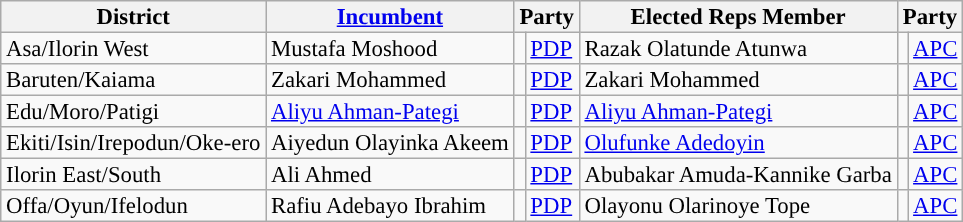<table class="sortable wikitable" style="font-size:95%;line-height:14px;">
<tr>
<th class="unsortable">District</th>
<th class="unsortable"><a href='#'>Incumbent</a></th>
<th colspan="2">Party</th>
<th class="unsortable">Elected Reps Member</th>
<th colspan="2">Party</th>
</tr>
<tr>
<td>Asa/Ilorin West</td>
<td>Mustafa Moshood</td>
<td style="background:"></td>
<td><a href='#'>PDP</a></td>
<td>Razak Olatunde Atunwa</td>
<td style="background:"></td>
<td><a href='#'>APC</a></td>
</tr>
<tr>
<td>Baruten/Kaiama</td>
<td>Zakari Mohammed</td>
<td style="background:"></td>
<td><a href='#'>PDP</a></td>
<td>Zakari Mohammed</td>
<td style="background:"></td>
<td><a href='#'>APC</a></td>
</tr>
<tr>
<td>Edu/Moro/Patigi</td>
<td><a href='#'>Aliyu Ahman-Pategi</a></td>
<td style="background:"></td>
<td><a href='#'>PDP</a></td>
<td><a href='#'>Aliyu Ahman-Pategi</a></td>
<td style="background:"></td>
<td><a href='#'>APC</a></td>
</tr>
<tr>
<td>Ekiti/Isin/Irepodun/Oke-ero</td>
<td>Aiyedun Olayinka Akeem</td>
<td style="background:"></td>
<td><a href='#'>PDP</a></td>
<td><a href='#'>Olufunke Adedoyin</a></td>
<td style="background:"></td>
<td><a href='#'>APC</a></td>
</tr>
<tr>
<td>Ilorin East/South</td>
<td>Ali Ahmed</td>
<td style="background:"></td>
<td><a href='#'>PDP</a></td>
<td>Abubakar Amuda-Kannike Garba</td>
<td style="background:"></td>
<td><a href='#'>APC</a></td>
</tr>
<tr>
<td>Offa/Oyun/Ifelodun</td>
<td>Rafiu Adebayo Ibrahim</td>
<td style="background:"></td>
<td><a href='#'>PDP</a></td>
<td>Olayonu Olarinoye Tope</td>
<td style="background:"></td>
<td><a href='#'>APC</a></td>
</tr>
</table>
